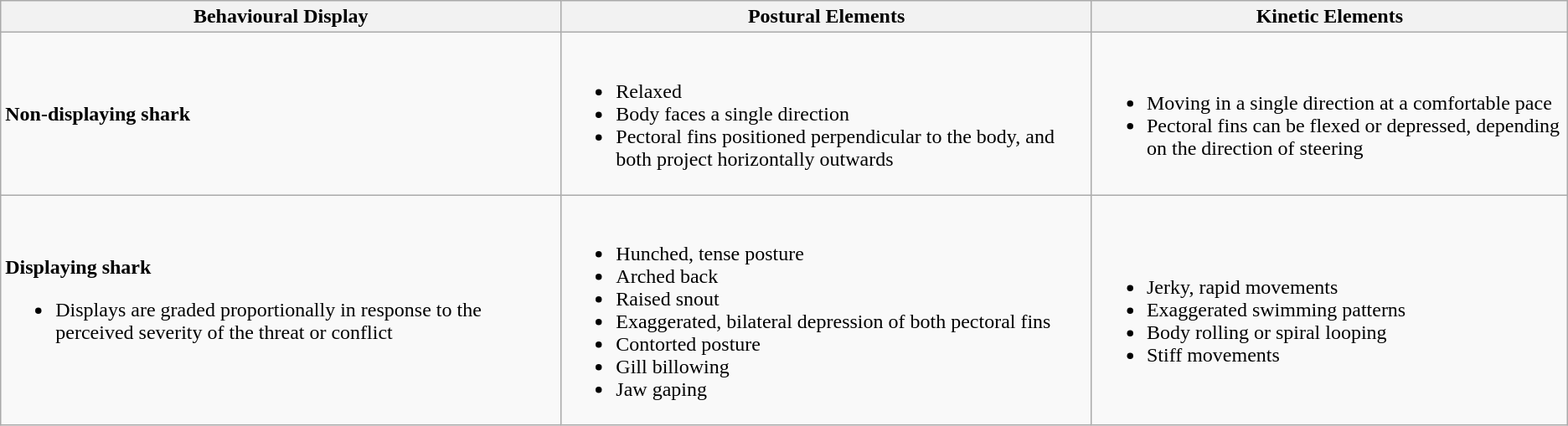<table class="wikitable">
<tr>
<th>Behavioural Display</th>
<th>Postural Elements</th>
<th>Kinetic Elements</th>
</tr>
<tr>
<td><strong>Non-displaying shark</strong></td>
<td><br><ul><li>Relaxed</li><li>Body faces a single direction</li><li>Pectoral fins positioned perpendicular to the body, and both project horizontally outwards</li></ul></td>
<td><br><ul><li>Moving in a single direction at a comfortable pace</li><li>Pectoral fins can be flexed or depressed, depending on the direction of steering</li></ul></td>
</tr>
<tr>
<td><strong>Displaying shark</strong><br><ul><li>Displays are graded proportionally in response to the perceived severity of the threat or conflict</li></ul></td>
<td><br><ul><li>Hunched, tense posture</li><li>Arched back</li><li>Raised snout</li><li>Exaggerated, bilateral depression of both pectoral fins</li><li>Contorted posture</li><li>Gill billowing</li><li>Jaw gaping</li></ul></td>
<td><br><ul><li>Jerky, rapid movements</li><li>Exaggerated swimming patterns</li><li>Body rolling or spiral looping</li><li>Stiff movements</li></ul></td>
</tr>
</table>
